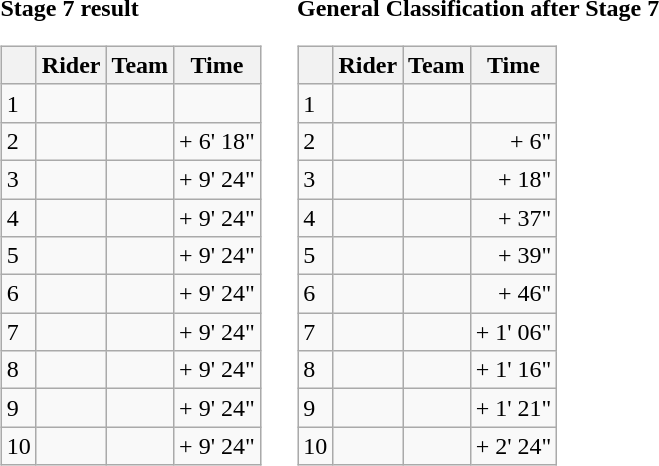<table>
<tr>
<td><strong>Stage 7 result</strong><br><table class="wikitable">
<tr>
<th></th>
<th>Rider</th>
<th>Team</th>
<th>Time</th>
</tr>
<tr>
<td>1</td>
<td></td>
<td></td>
<td align="right"></td>
</tr>
<tr>
<td>2</td>
<td></td>
<td></td>
<td align="right">+ 6' 18"</td>
</tr>
<tr>
<td>3</td>
<td></td>
<td></td>
<td align="right">+ 9' 24"</td>
</tr>
<tr>
<td>4</td>
<td></td>
<td></td>
<td align="right">+ 9' 24"</td>
</tr>
<tr>
<td>5</td>
<td></td>
<td></td>
<td align="right">+ 9' 24"</td>
</tr>
<tr>
<td>6</td>
<td></td>
<td></td>
<td align="right">+ 9' 24"</td>
</tr>
<tr>
<td>7</td>
<td></td>
<td></td>
<td align="right">+ 9' 24"</td>
</tr>
<tr>
<td>8</td>
<td></td>
<td></td>
<td align="right">+ 9' 24"</td>
</tr>
<tr>
<td>9</td>
<td></td>
<td></td>
<td align="right">+ 9' 24"</td>
</tr>
<tr>
<td>10</td>
<td></td>
<td></td>
<td align="right">+ 9' 24"</td>
</tr>
</table>
</td>
<td></td>
<td><strong>General Classification after Stage 7</strong><br><table class="wikitable">
<tr>
<th></th>
<th>Rider</th>
<th>Team</th>
<th>Time</th>
</tr>
<tr>
<td>1</td>
<td> </td>
<td></td>
<td align="right"></td>
</tr>
<tr>
<td>2</td>
<td></td>
<td></td>
<td align="right">+ 6"</td>
</tr>
<tr>
<td>3</td>
<td> </td>
<td></td>
<td align="right">+ 18"</td>
</tr>
<tr>
<td>4</td>
<td></td>
<td></td>
<td align="right">+ 37"</td>
</tr>
<tr>
<td>5</td>
<td> </td>
<td></td>
<td align="right">+ 39"</td>
</tr>
<tr>
<td>6</td>
<td></td>
<td></td>
<td align="right">+ 46"</td>
</tr>
<tr>
<td>7</td>
<td></td>
<td></td>
<td align="right">+ 1' 06"</td>
</tr>
<tr>
<td>8</td>
<td></td>
<td></td>
<td align="right">+ 1' 16"</td>
</tr>
<tr>
<td>9</td>
<td></td>
<td></td>
<td align="right">+ 1' 21"</td>
</tr>
<tr>
<td>10</td>
<td></td>
<td></td>
<td align="right">+ 2' 24"</td>
</tr>
</table>
</td>
</tr>
</table>
